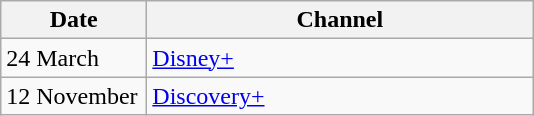<table class="wikitable">
<tr>
<th width=90>Date</th>
<th width=250>Channel</th>
</tr>
<tr>
<td>24 March</td>
<td><a href='#'>Disney+</a></td>
</tr>
<tr>
<td>12 November</td>
<td><a href='#'>Discovery+</a></td>
</tr>
</table>
